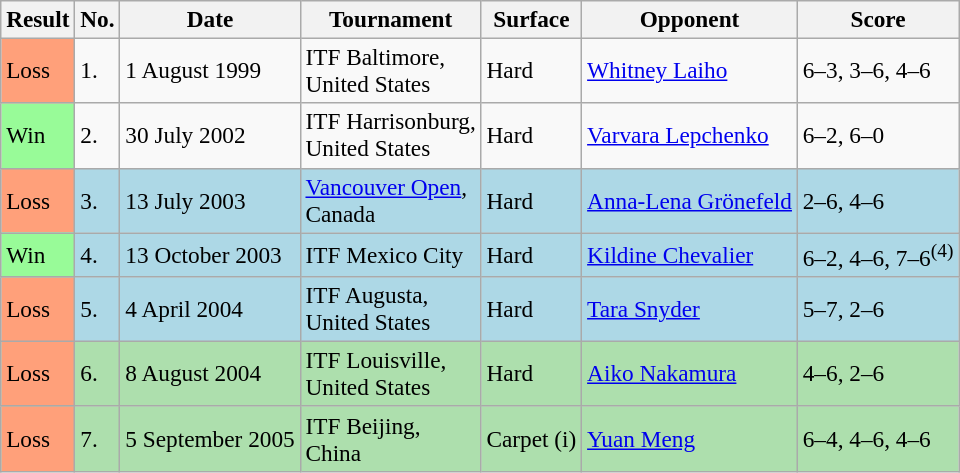<table class="sortable wikitable" style=font-size:97%>
<tr>
<th>Result</th>
<th>No.</th>
<th>Date</th>
<th>Tournament</th>
<th>Surface</th>
<th>Opponent</th>
<th class="unsortable">Score</th>
</tr>
<tr>
<td bgcolor="FFA07A">Loss</td>
<td>1.</td>
<td>1 August 1999</td>
<td>ITF Baltimore, <br>United States</td>
<td>Hard</td>
<td> <a href='#'>Whitney Laiho</a></td>
<td>6–3, 3–6, 4–6</td>
</tr>
<tr>
<td bgcolor=98FB98>Win</td>
<td>2.</td>
<td>30 July 2002</td>
<td>ITF Harrisonburg, <br>United States</td>
<td>Hard</td>
<td> <a href='#'>Varvara Lepchenko</a></td>
<td>6–2, 6–0</td>
</tr>
<tr style="background:lightblue;">
<td bgcolor="FFA07A">Loss</td>
<td>3.</td>
<td>13 July 2003</td>
<td><a href='#'>Vancouver Open</a>, <br>Canada</td>
<td>Hard</td>
<td> <a href='#'>Anna-Lena Grönefeld</a></td>
<td>2–6, 4–6</td>
</tr>
<tr style="background:lightblue;">
<td bgcolor=98FB98>Win</td>
<td>4.</td>
<td>13 October 2003</td>
<td>ITF Mexico City</td>
<td>Hard</td>
<td> <a href='#'>Kildine Chevalier</a></td>
<td>6–2, 4–6, 7–6<sup>(4)</sup></td>
</tr>
<tr style="background:lightblue;">
<td bgcolor="FFA07A">Loss</td>
<td>5.</td>
<td>4 April 2004</td>
<td>ITF Augusta, <br>United States</td>
<td>Hard</td>
<td> <a href='#'>Tara Snyder</a></td>
<td>5–7, 2–6</td>
</tr>
<tr style="background:#addfad;">
<td bgcolor="FFA07A">Loss</td>
<td>6.</td>
<td>8 August 2004</td>
<td>ITF Louisville, <br>United States</td>
<td>Hard</td>
<td> <a href='#'>Aiko Nakamura</a></td>
<td>4–6, 2–6</td>
</tr>
<tr style="background:#addfad;">
<td bgcolor="FFA07A">Loss</td>
<td>7.</td>
<td>5 September 2005</td>
<td>ITF Beijing, <br>China</td>
<td>Carpet (i)</td>
<td> <a href='#'>Yuan Meng</a></td>
<td>6–4, 4–6, 4–6</td>
</tr>
</table>
